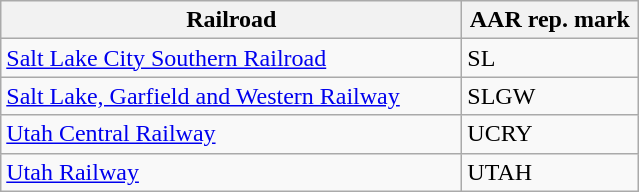<table class="wikitable" border="1">
<tr>
<th width="300px">Railroad</th>
<th width="110px">AAR rep. mark</th>
</tr>
<tr>
<td width="300px"><a href='#'>Salt Lake City Southern Railroad</a></td>
<td width="110px">SL</td>
</tr>
<tr>
<td width="300px"><a href='#'>Salt Lake, Garfield and Western Railway</a></td>
<td width="110px">SLGW</td>
</tr>
<tr>
<td width="300px"><a href='#'>Utah Central Railway</a></td>
<td width="110px">UCRY</td>
</tr>
<tr>
<td width="300px"><a href='#'>Utah Railway</a></td>
<td width="110px">UTAH</td>
</tr>
</table>
